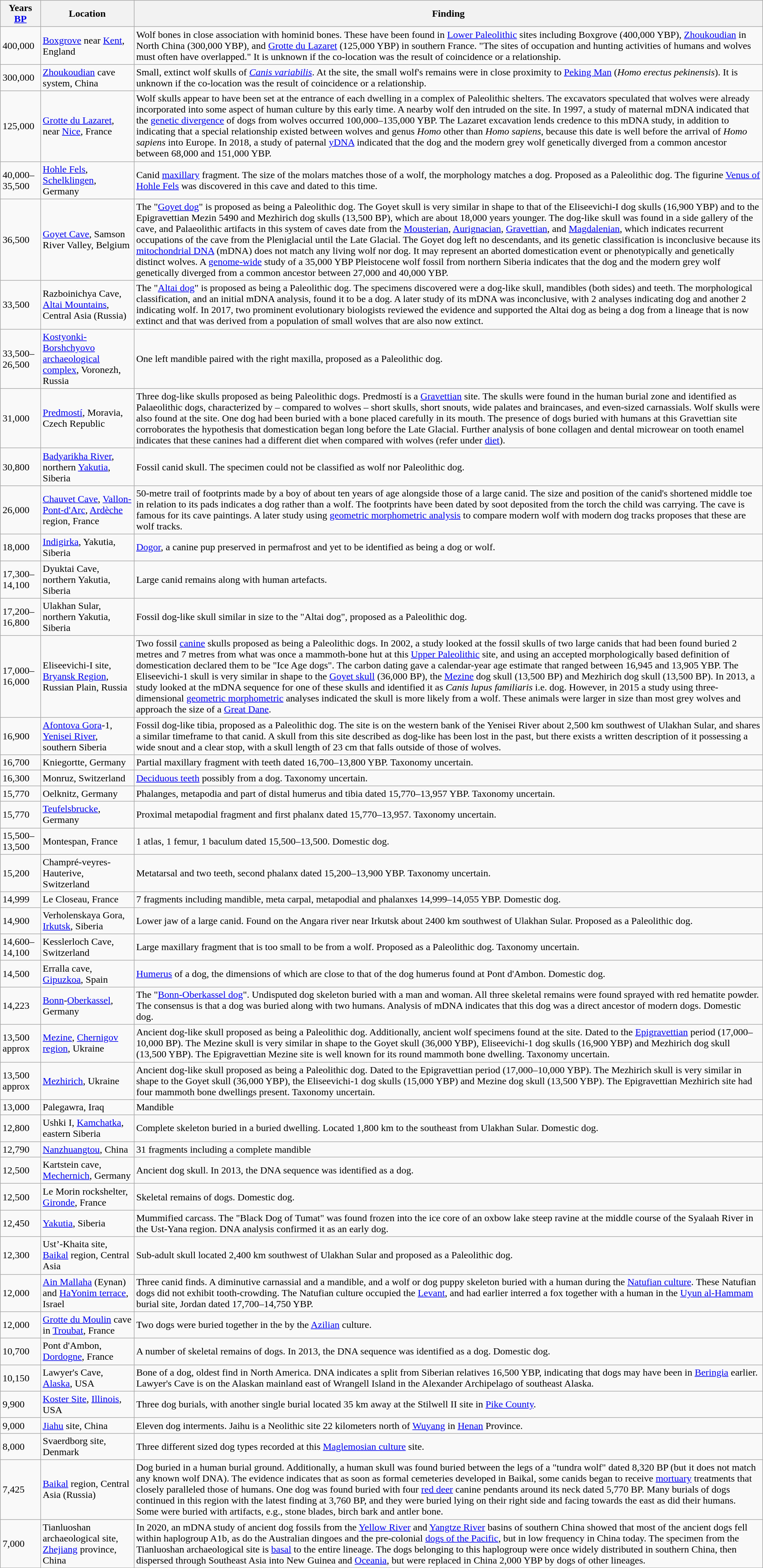<table class="wikitable">
<tr>
<th>Years <a href='#'>BP</a></th>
<th>Location</th>
<th>Finding</th>
</tr>
<tr>
<td>400,000</td>
<td><a href='#'>Boxgrove</a> near <a href='#'>Kent</a>, England</td>
<td>Wolf bones in close association with hominid bones. These have been found in <a href='#'>Lower Paleolithic</a> sites including Boxgrove (400,000 YBP), <a href='#'>Zhoukoudian</a> in North China (300,000 YBP), and <a href='#'>Grotte du Lazaret</a> (125,000 YBP) in southern France. "The sites of occupation and hunting activities of humans and wolves must often have overlapped." It is unknown if the co-location was the result of coincidence or a relationship.</td>
</tr>
<tr>
<td>300,000</td>
<td><a href='#'>Zhoukoudian</a> cave system, China</td>
<td>Small, extinct wolf skulls of <em><a href='#'>Canis variabilis</a></em>. At the site, the small wolf's remains were in close proximity to <a href='#'>Peking Man</a> (<em>Homo erectus pekinensis</em>). It is unknown if the co-location was the result of coincidence or a relationship.</td>
</tr>
<tr>
<td>125,000</td>
<td><a href='#'>Grotte du Lazaret</a>, near <a href='#'>Nice</a>, France</td>
<td>Wolf skulls appear to have been set at the entrance of each dwelling in a complex of Paleolithic shelters. The excavators speculated that wolves were already incorporated into some aspect of human culture by this early time. A nearby wolf den intruded on the site. In 1997, a study of maternal mDNA indicated that the <a href='#'>genetic divergence</a> of dogs from wolves occurred 100,000–135,000 YBP. The Lazaret excavation lends credence to this mDNA study, in addition to indicating that a special relationship existed between wolves and genus <em>Homo</em> other than <em>Homo sapiens</em>, because this date is well before the arrival of <em>Homo sapiens</em> into Europe. In 2018, a study of paternal <a href='#'>yDNA</a> indicated that the dog and the modern grey wolf genetically diverged from a common ancestor between 68,000 and 151,000 YBP.</td>
</tr>
<tr>
<td><span>40,000–35,500 </span></td>
<td><a href='#'>Hohle Fels</a>, <a href='#'>Schelklingen</a>, Germany</td>
<td>Canid <a href='#'>maxillary</a> fragment. The size of the molars matches those of a wolf, the morphology matches a dog. Proposed as a Paleolithic dog. The figurine <a href='#'>Venus of Hohle Fels</a> was discovered in this cave and dated to this time.</td>
</tr>
<tr>
<td><span>36,500</span></td>
<td><a href='#'>Goyet Cave</a>, Samson River Valley, Belgium</td>
<td>The "<a href='#'>Goyet dog</a>" is proposed as being a Paleolithic dog. The Goyet skull is very similar in shape to that of the Eliseevichi-I dog skulls (16,900 YBP) and to the Epigravettian Mezin 5490 and Mezhirich dog skulls (13,500 BP), which are about 18,000 years younger. The dog-like skull was found in a side gallery of the cave, and Palaeolithic artifacts in this system of caves date from the <a href='#'>Mousterian</a>, <a href='#'>Aurignacian</a>, <a href='#'>Gravettian</a>, and <a href='#'>Magdalenian</a>, which indicates recurrent occupations of the cave from the Pleniglacial until the Late Glacial. The Goyet dog left no descendants, and its genetic classification is inconclusive because its <a href='#'>mitochondrial DNA</a> (mDNA) does not match any living wolf nor dog. It may represent an aborted domestication event or phenotypically and genetically distinct wolves. A <a href='#'>genome-wide</a> study of a 35,000 YBP Pleistocene wolf fossil from northern Siberia indicates that the dog and the modern grey wolf genetically diverged from a common ancestor between 27,000 and 40,000 YBP.</td>
</tr>
<tr>
<td><span>33,500</span></td>
<td>Razboinichya Cave, <a href='#'>Altai Mountains</a>, Central Asia (Russia)</td>
<td>The "<a href='#'>Altai dog</a>" is proposed as being a Paleolithic dog. The specimens discovered were a dog-like skull, mandibles (both sides) and teeth. The morphological classification, and an initial mDNA analysis, found it to be a dog. A later study of its mDNA was inconclusive, with 2 analyses indicating dog and another 2 indicating wolf. In 2017, two prominent evolutionary biologists reviewed the evidence and supported the Altai dog as being a dog from a lineage that is now extinct and that was derived from a population of small wolves that are also now extinct.</td>
</tr>
<tr>
<td><span>33,500–26,500 </span></td>
<td><a href='#'>Kostyonki-Borshchyovo archaeological complex</a>, Voronezh, Russia</td>
<td>One left mandible paired with the right maxilla, proposed as a Paleolithic dog.</td>
</tr>
<tr>
<td><span>31,000 </span></td>
<td><a href='#'>Predmostí</a>, Moravia, Czech Republic</td>
<td>Three dog-like skulls proposed as being Paleolithic dogs. Predmostí is a <a href='#'>Gravettian</a> site. The skulls were found in the human burial zone and identified as Palaeolithic dogs, characterized by – compared to wolves – short skulls, short snouts, wide palates and braincases, and even-sized carnassials. Wolf skulls were also found at the site. One dog had been buried with a bone placed carefully in its mouth. The presence of dogs buried with humans at this Gravettian site corroborates the hypothesis that domestication began long before the Late Glacial. Further analysis of bone collagen and dental microwear on tooth enamel indicates that these canines had a different diet when compared with wolves (refer under <a href='#'>diet</a>).</td>
</tr>
<tr>
<td><span>30,800 </span></td>
<td><a href='#'>Badyarikha River</a>, northern <a href='#'>Yakutia</a>, Siberia</td>
<td>Fossil canid skull. The specimen could not be classified as wolf nor Paleolithic dog.</td>
</tr>
<tr>
<td><span>26,000</span></td>
<td><a href='#'>Chauvet Cave</a>, <a href='#'>Vallon-Pont-d'Arc</a>, <a href='#'>Ardèche</a> region, France</td>
<td>50-metre trail of footprints made by a boy of about ten years of age alongside those of a large canid. The size and position of the canid's shortened middle toe in relation to its pads indicates a dog rather than a wolf. The footprints have been dated by soot deposited from the torch the child was carrying. The cave is famous for its cave paintings. A later study using <a href='#'>geometric morphometric analysis</a> to compare modern wolf with modern dog tracks proposes that these are wolf tracks.</td>
</tr>
<tr>
<td><span>18,000</span></td>
<td><a href='#'>Indigirka</a>, Yakutia, Siberia</td>
<td><a href='#'>Dogor</a>, a canine pup preserved in permafrost and yet to be identified as being a dog or wolf.</td>
</tr>
<tr>
<td><span>17,300–14,100</span></td>
<td>Dyuktai Cave, northern Yakutia, Siberia</td>
<td>Large canid remains along with human artefacts.</td>
</tr>
<tr>
<td><span>17,200–16,800</span></td>
<td>Ulakhan Sular, northern Yakutia, Siberia</td>
<td>Fossil dog-like skull similar in size to the "Altai dog", proposed as a Paleolithic dog.</td>
</tr>
<tr>
<td><span>17,000–16,000</span></td>
<td>Eliseevichi-I site, <a href='#'>Bryansk Region</a>, Russian Plain, Russia</td>
<td>Two fossil <a href='#'>canine</a> skulls proposed as being a Paleolithic dogs. In 2002, a study looked at the fossil skulls of two large canids that had been found buried 2 metres and 7 metres from what was once a mammoth-bone hut at this <a href='#'>Upper Paleolithic</a> site, and using an accepted morphologically based definition of domestication declared them to be "Ice Age dogs". The carbon dating gave a calendar-year age estimate that ranged between 16,945 and 13,905 YBP. The Eliseevichi-1 skull is very similar in shape to the <a href='#'>Goyet skull</a> (36,000 BP), the <a href='#'>Mezine</a> dog skull (13,500 BP) and Mezhirich dog skull (13,500 BP). In 2013, a study looked at the mDNA sequence for one of these skulls and identified it as <em>Canis lupus familiaris</em> i.e. dog. However, in 2015 a study using three-dimensional <a href='#'>geometric morphometric</a> analyses indicated the skull is more likely from a wolf. These animals were larger in size than most grey wolves and approach the size of a <a href='#'>Great Dane</a>.</td>
</tr>
<tr>
<td><span>16,900</span></td>
<td><a href='#'>Afontova Gora</a>-1, <a href='#'>Yenisei River</a>, southern Siberia</td>
<td>Fossil dog-like tibia, proposed as a Paleolithic dog. The site is on the western bank of the Yenisei River about 2,500 km southwest of Ulakhan Sular, and shares a similar timeframe to that canid. A skull from this site described as dog-like has been lost in the past, but there exists a written description of it possessing a wide snout and a clear stop, with a skull length of 23 cm that falls outside of those of wolves.</td>
</tr>
<tr>
<td><span>16,700 </span></td>
<td>Kniegortte, Germany</td>
<td>Partial maxillary fragment with teeth dated 16,700–13,800 YBP. Taxonomy uncertain.</td>
</tr>
<tr>
<td><span>16,300</span></td>
<td>Monruz, Switzerland</td>
<td><a href='#'>Deciduous teeth</a> possibly from a dog. Taxonomy uncertain.</td>
</tr>
<tr>
<td><span>15,770 </span></td>
<td>Oelknitz, Germany</td>
<td>Phalanges, metapodia and part of distal humerus and tibia dated 15,770–13,957 YBP. Taxonomy uncertain.</td>
</tr>
<tr>
<td><span>15,770</span></td>
<td><a href='#'>Teufelsbrucke</a>, Germany</td>
<td>Proximal metapodial fragment and first phalanx dated 15,770–13,957. Taxonomy uncertain.</td>
</tr>
<tr>
<td><span>15,500–13,500</span></td>
<td>Montespan, France</td>
<td>1 atlas, 1 femur, 1 baculum dated 15,500–13,500. Domestic dog.</td>
</tr>
<tr>
<td><span>15,200</span></td>
<td>Champré-veyres-Hauterive, Switzerland</td>
<td>Metatarsal and two teeth, second phalanx dated 15,200–13,900 YBP. Taxonomy uncertain.</td>
</tr>
<tr>
<td><span>14,999</span></td>
<td>Le Closeau, France</td>
<td>7 fragments including mandible, meta carpal, metapodial and phalanxes 14,999–14,055 YBP. Domestic dog.</td>
</tr>
<tr>
<td><span>14,900</span></td>
<td>Verholenskaya Gora, <a href='#'>Irkutsk</a>, Siberia</td>
<td>Lower jaw of a large canid. Found on the Angara river near Irkutsk about 2400 km southwest of Ulakhan Sular. Proposed as a Paleolithic dog.</td>
</tr>
<tr>
<td><span>14,600–14,100</span></td>
<td>Kesslerloch Cave, Switzerland</td>
<td>Large maxillary fragment that is too small to be from a wolf. Proposed as a Paleolithic dog. Taxonomy uncertain.</td>
</tr>
<tr>
<td><span>14,500 </span></td>
<td>Erralla cave, <a href='#'>Gipuzkoa</a>, Spain</td>
<td><a href='#'>Humerus</a> of a dog, the dimensions of which are close to that of the dog humerus found at Pont d'Ambon. Domestic dog.</td>
</tr>
<tr>
<td><span>14,223</span></td>
<td><a href='#'>Bonn</a>-<a href='#'>Oberkassel</a>, Germany</td>
<td>The "<a href='#'>Bonn-Oberkassel dog</a>". Undisputed dog skeleton buried with a man and woman. All three skeletal remains were found sprayed with red hematite powder. The consensus is that a dog was buried along with two humans. Analysis of mDNA indicates that this dog was a direct ancestor of modern dogs. Domestic dog.</td>
</tr>
<tr>
<td><span>13,500 approx </span></td>
<td><a href='#'>Mezine</a>, <a href='#'>Chernigov region</a>, Ukraine</td>
<td>Ancient dog-like skull proposed as being a Paleolithic dog. Additionally, ancient wolf specimens found at the site. Dated to the <a href='#'>Epigravettian</a> period (17,000–10,000 BP). The Mezine skull is very similar in shape to the Goyet skull (36,000 YBP), Eliseevichi-1 dog skulls (16,900 YBP) and Mezhirich dog skull (13,500 YBP). The Epigravettian Mezine site is well known for its round mammoth bone dwelling. Taxonomy uncertain.</td>
</tr>
<tr>
<td><span>13,500 approx</span></td>
<td><a href='#'>Mezhirich</a>, Ukraine</td>
<td>Ancient dog-like skull proposed as being a Paleolithic dog. Dated to the Epigravettian period (17,000–10,000 YBP). The Mezhirich skull is very similar in shape to the Goyet skull (36,000 YBP), the Eliseevichi-1 dog skulls (15,000 YBP) and Mezine dog skull (13,500 YBP). The Epigravettian Mezhirich site had four mammoth bone dwellings present. Taxonomy uncertain.</td>
</tr>
<tr>
<td><span>13,000</span></td>
<td>Palegawra, Iraq</td>
<td>Mandible</td>
</tr>
<tr>
<td><span>12,800</span></td>
<td>Ushki I, <a href='#'>Kamchatka</a>, eastern Siberia</td>
<td>Complete skeleton buried in a buried dwelling. Located 1,800 km to the southeast from Ulakhan Sular. Domestic dog.</td>
</tr>
<tr>
<td><span>12,790</span></td>
<td><a href='#'>Nanzhuangtou</a>, China</td>
<td>31 fragments including a complete mandible</td>
</tr>
<tr>
<td><span>12,500</span></td>
<td>Kartstein cave, <a href='#'>Mechernich</a>, Germany</td>
<td>Ancient dog skull. In 2013, the DNA sequence was identified as a dog.</td>
</tr>
<tr>
<td><span>12,500</span></td>
<td>Le Morin rockshelter, <a href='#'>Gironde</a>, France</td>
<td>Skeletal remains of dogs. Domestic dog.</td>
</tr>
<tr>
<td><span>12,450</span></td>
<td><a href='#'>Yakutia</a>, Siberia</td>
<td>Mummified carcass. The "Black Dog of Tumat" was found frozen into the ice core of an oxbow lake steep ravine at the middle course of the Syalaah River in the Ust-Yana region. DNA analysis confirmed it as an early dog.</td>
</tr>
<tr>
<td><span>12,300</span></td>
<td>Ust’-Khaita site, <a href='#'>Baikal</a> region, Central Asia</td>
<td>Sub-adult skull located 2,400 km southwest of Ulakhan Sular and proposed as a Paleolithic dog.</td>
</tr>
<tr>
<td><span>12,000</span></td>
<td><a href='#'>Ain Mallaha</a> (Eynan) and <a href='#'>HaYonim terrace</a>, Israel</td>
<td>Three canid finds. A diminutive carnassial and a mandible, and a wolf or dog puppy skeleton buried with a human during the <a href='#'>Natufian culture</a>. These Natufian dogs did not exhibit tooth-crowding. The Natufian culture occupied the <a href='#'>Levant</a>, and had earlier interred a fox together with a human in the <a href='#'>Uyun al-Hammam</a> burial site, Jordan dated 17,700–14,750 YBP.</td>
</tr>
<tr>
<td><span>12,000</span></td>
<td><a href='#'>Grotte du Moulin</a> cave in <a href='#'>Troubat</a>, France</td>
<td>Two dogs were buried together in the by the <a href='#'>Azilian</a> culture.</td>
</tr>
<tr>
<td><span>10,700</span></td>
<td>Pont d'Ambon, <a href='#'>Dordogne</a>, France</td>
<td>A number of skeletal remains of dogs. In 2013, the DNA sequence was identified as a dog. Domestic dog.</td>
</tr>
<tr>
<td>10,150</td>
<td>Lawyer's Cave, <a href='#'>Alaska</a>, USA</td>
<td>Bone of a dog, oldest find in North America. DNA indicates a split from Siberian relatives 16,500 YBP, indicating that dogs may have been in <a href='#'>Beringia</a> earlier. Lawyer's Cave is on the Alaskan mainland east of Wrangell Island in the Alexander Archipelago of southeast Alaska.</td>
</tr>
<tr>
<td>9,900</td>
<td><a href='#'>Koster Site</a>, <a href='#'>Illinois</a>, USA</td>
<td>Three dog burials, with another single burial located 35 km away at the Stilwell II site in <a href='#'>Pike County</a>.</td>
</tr>
<tr>
<td><span>9,000</span></td>
<td><a href='#'>Jiahu</a> site, China</td>
<td>Eleven dog interments. Jaihu is a Neolithic site 22 kilometers north of <a href='#'>Wuyang</a> in <a href='#'>Henan</a> Province.</td>
</tr>
<tr>
<td><span>8,000</span></td>
<td>Svaerdborg site, Denmark</td>
<td>Three different sized dog types recorded at this <a href='#'>Maglemosian culture</a> site.</td>
</tr>
<tr>
<td><span>7,425</span></td>
<td><a href='#'>Baikal</a> region, Central Asia (Russia)</td>
<td>Dog buried in a human burial ground. Additionally, a human skull was found buried between the legs of a "tundra wolf" dated 8,320 BP (but it does not match any known wolf DNA). The evidence indicates that as soon as formal cemeteries developed in Baikal, some canids began to receive <a href='#'>mortuary</a> treatments that closely paralleled those of humans. One dog was found buried with four <a href='#'>red deer</a> canine pendants around its neck dated 5,770 BP. Many burials of dogs continued in this region with the latest finding at 3,760 BP, and they were buried lying on their right side and facing towards the east as did their humans. Some were buried with artifacts, e.g., stone blades, birch bark and antler bone.</td>
</tr>
<tr>
<td><span>7,000</span></td>
<td>Tianluoshan archaeological site, <a href='#'>Zhejiang</a> province, China</td>
<td>In 2020, an mDNA study of ancient dog fossils from the <a href='#'>Yellow River</a> and <a href='#'>Yangtze River</a> basins of southern China showed that most of the ancient dogs fell within haplogroup A1b, as do the Australian dingoes and the pre-colonial <a href='#'>dogs of the Pacific</a>, but in low frequency in China today. The specimen from the Tianluoshan archaeological site is <a href='#'>basal</a> to the entire lineage. The dogs belonging to this haplogroup were once widely distributed in southern China, then dispersed through Southeast Asia into New Guinea and <a href='#'>Oceania</a>, but were replaced in China 2,000 YBP by dogs of other lineages.</td>
</tr>
</table>
